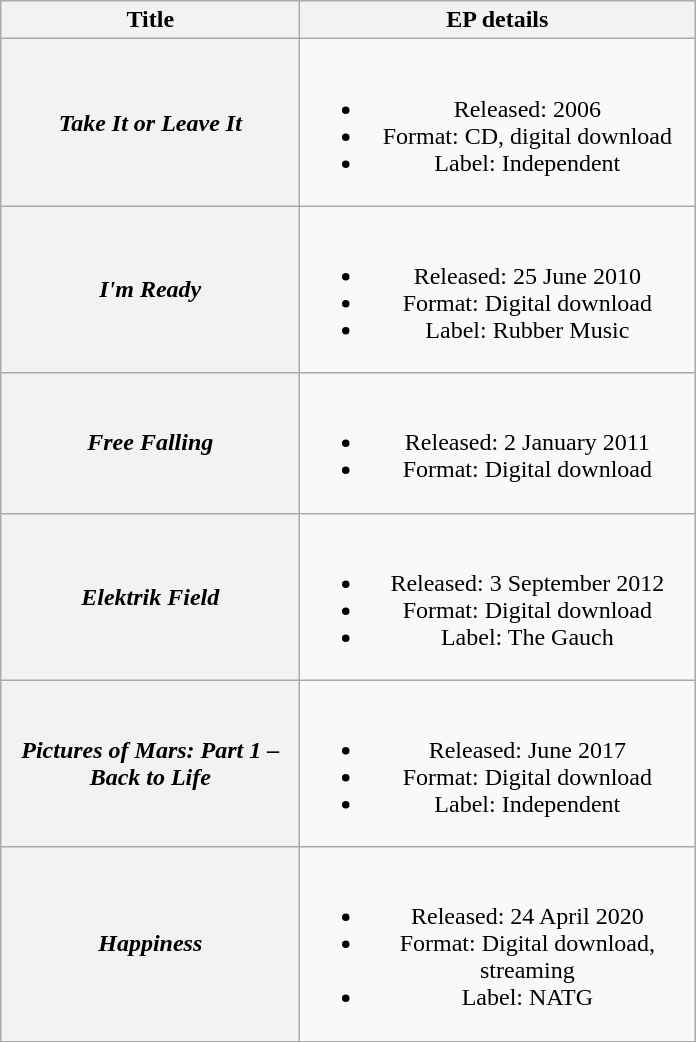<table class="wikitable plainrowheaders" style="text-align:center;">
<tr>
<th style="width:12em;">Title</th>
<th style="width:16em;">EP details</th>
</tr>
<tr>
<th scope="row"><em>Take It or Leave It</em></th>
<td><br><ul><li>Released: 2006</li><li>Format: CD, digital download</li><li>Label: Independent</li></ul></td>
</tr>
<tr>
<th scope="row"><em>I'm Ready</em></th>
<td><br><ul><li>Released: 25 June 2010</li><li>Format: Digital download</li><li>Label: Rubber Music</li></ul></td>
</tr>
<tr>
<th scope="row"><em>Free Falling</em></th>
<td><br><ul><li>Released: 2 January 2011</li><li>Format: Digital download</li></ul></td>
</tr>
<tr>
<th scope="row"><em>Elektrik Field</em></th>
<td><br><ul><li>Released: 3 September 2012</li><li>Format: Digital download</li><li>Label: The Gauch</li></ul></td>
</tr>
<tr>
<th scope="row"><em>Pictures of Mars: Part 1 – Back to Life</em></th>
<td><br><ul><li>Released: June 2017</li><li>Format: Digital download</li><li>Label: Independent</li></ul></td>
</tr>
<tr>
<th scope="row"><em>Happiness</em></th>
<td><br><ul><li>Released: 24 April 2020</li><li>Format: Digital download, streaming</li><li>Label: NATG</li></ul></td>
</tr>
</table>
